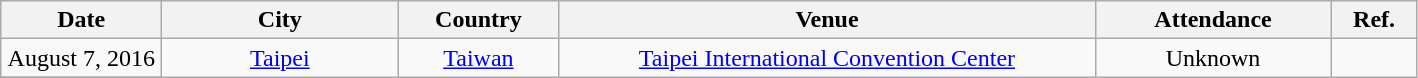<table class="wikitable" style="text-align:center;">
<tr>
<th width="100">Date</th>
<th width="150">City</th>
<th width="100">Country</th>
<th width="350">Venue</th>
<th width="150">Attendance</th>
<th width="50">Ref.</th>
</tr>
<tr>
<td>August 7, 2016</td>
<td rowspan="2"><a href='#'>Taipei</a></td>
<td rowspan="2"><a href='#'>Taiwan</a></td>
<td rowspan="2"><a href='#'>Taipei International Convention Center</a></td>
<td rowspan="2">Unknown</td>
<td rowspan="2"></td>
</tr>
<tr>
</tr>
</table>
